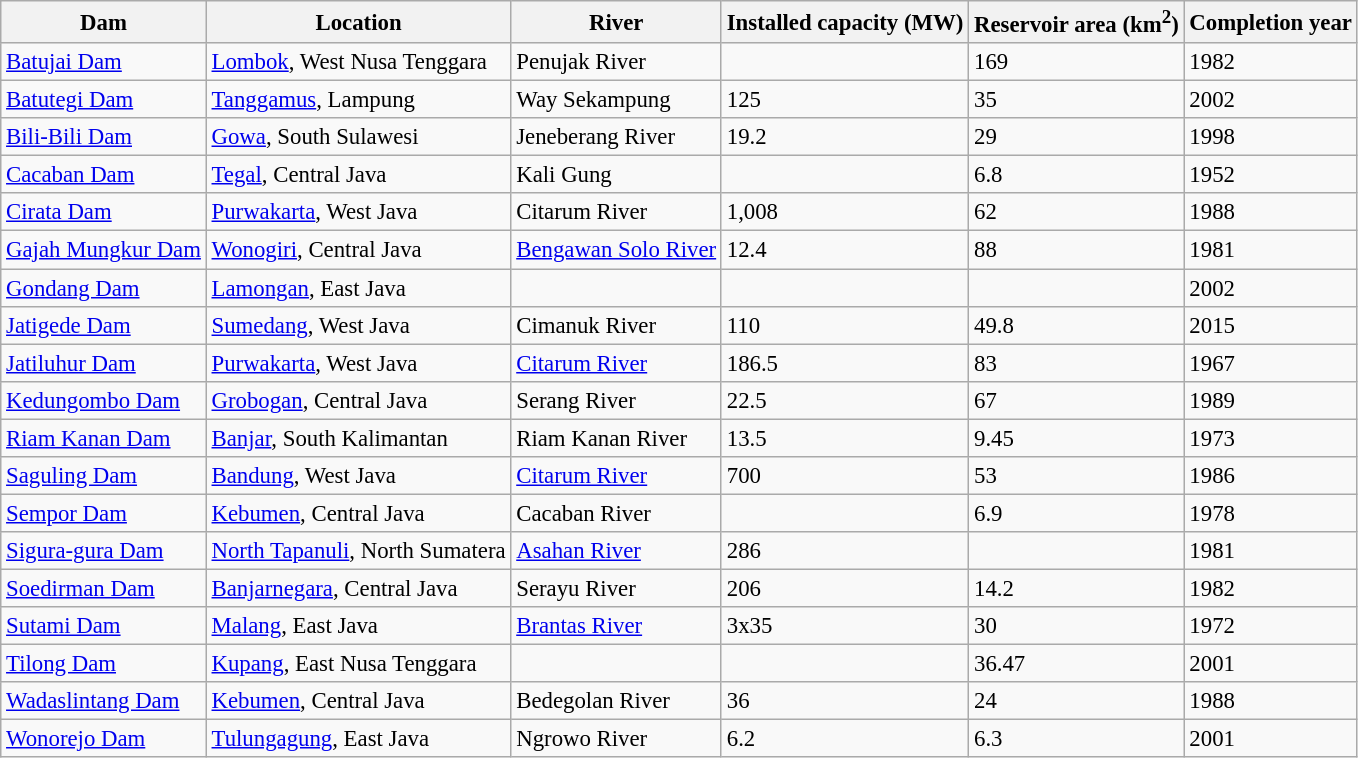<table class="wikitable sortable" style="font-size: 95%;">
<tr>
<th>Dam</th>
<th>Location</th>
<th>River</th>
<th>Installed capacity (MW)</th>
<th>Reservoir area (km<sup>2</sup>)</th>
<th>Completion year</th>
</tr>
<tr>
<td><a href='#'>Batujai Dam</a></td>
<td><a href='#'>Lombok</a>, West Nusa Tenggara</td>
<td>Penujak River</td>
<td></td>
<td>169</td>
<td>1982</td>
</tr>
<tr>
<td><a href='#'>Batutegi Dam</a></td>
<td><a href='#'>Tanggamus</a>, Lampung</td>
<td>Way Sekampung</td>
<td>125</td>
<td>35</td>
<td>2002</td>
</tr>
<tr>
<td><a href='#'>Bili-Bili Dam</a></td>
<td><a href='#'>Gowa</a>, South Sulawesi</td>
<td>Jeneberang River</td>
<td>19.2</td>
<td>29</td>
<td>1998</td>
</tr>
<tr>
<td><a href='#'>Cacaban Dam</a></td>
<td><a href='#'>Tegal</a>, Central Java</td>
<td>Kali Gung</td>
<td></td>
<td>6.8</td>
<td>1952</td>
</tr>
<tr>
<td><a href='#'>Cirata Dam</a></td>
<td><a href='#'>Purwakarta</a>, West Java</td>
<td>Citarum River</td>
<td>1,008</td>
<td>62</td>
<td>1988</td>
</tr>
<tr>
<td><a href='#'>Gajah Mungkur Dam</a></td>
<td><a href='#'>Wonogiri</a>, Central Java</td>
<td><a href='#'>Bengawan Solo River</a></td>
<td>12.4</td>
<td>88</td>
<td>1981</td>
</tr>
<tr>
<td><a href='#'>Gondang Dam</a></td>
<td><a href='#'>Lamongan</a>, East Java</td>
<td></td>
<td></td>
<td></td>
<td>2002</td>
</tr>
<tr>
<td><a href='#'>Jatigede Dam</a></td>
<td><a href='#'>Sumedang</a>, West Java</td>
<td>Cimanuk River</td>
<td>110</td>
<td>49.8</td>
<td>2015</td>
</tr>
<tr>
<td><a href='#'>Jatiluhur Dam</a></td>
<td><a href='#'>Purwakarta</a>, West Java</td>
<td><a href='#'>Citarum River</a></td>
<td>186.5</td>
<td>83</td>
<td>1967</td>
</tr>
<tr>
<td><a href='#'>Kedungombo Dam</a></td>
<td><a href='#'>Grobogan</a>, Central Java</td>
<td>Serang River</td>
<td>22.5</td>
<td>67</td>
<td>1989</td>
</tr>
<tr>
<td><a href='#'>Riam Kanan Dam</a></td>
<td><a href='#'>Banjar</a>, South Kalimantan</td>
<td>Riam Kanan River</td>
<td>13.5</td>
<td>9.45</td>
<td>1973</td>
</tr>
<tr>
<td><a href='#'>Saguling Dam</a></td>
<td><a href='#'>Bandung</a>, West Java</td>
<td><a href='#'>Citarum River</a></td>
<td>700</td>
<td>53</td>
<td>1986</td>
</tr>
<tr>
<td><a href='#'>Sempor Dam</a></td>
<td><a href='#'>Kebumen</a>, Central Java</td>
<td>Cacaban River</td>
<td></td>
<td>6.9</td>
<td>1978</td>
</tr>
<tr>
<td><a href='#'>Sigura-gura Dam</a></td>
<td><a href='#'>North Tapanuli</a>, North Sumatera</td>
<td><a href='#'>Asahan River</a></td>
<td>286</td>
<td></td>
<td>1981</td>
</tr>
<tr>
<td><a href='#'>Soedirman Dam</a></td>
<td><a href='#'>Banjarnegara</a>, Central Java</td>
<td>Serayu River</td>
<td>206</td>
<td>14.2</td>
<td>1982</td>
</tr>
<tr>
<td><a href='#'>Sutami Dam</a></td>
<td><a href='#'>Malang</a>, East Java</td>
<td><a href='#'>Brantas River</a></td>
<td>3x35</td>
<td>30</td>
<td>1972</td>
</tr>
<tr>
<td><a href='#'>Tilong Dam</a></td>
<td><a href='#'>Kupang</a>, East Nusa Tenggara</td>
<td></td>
<td></td>
<td>36.47</td>
<td>2001</td>
</tr>
<tr>
<td><a href='#'>Wadaslintang Dam</a></td>
<td><a href='#'>Kebumen</a>, Central Java</td>
<td>Bedegolan River</td>
<td>36</td>
<td>24</td>
<td>1988</td>
</tr>
<tr>
<td><a href='#'>Wonorejo Dam</a></td>
<td><a href='#'>Tulungagung</a>, East Java</td>
<td>Ngrowo River</td>
<td>6.2</td>
<td>6.3</td>
<td>2001</td>
</tr>
</table>
